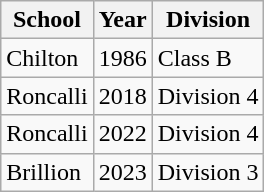<table class="wikitable">
<tr>
<th>School</th>
<th>Year</th>
<th>Division</th>
</tr>
<tr>
<td>Chilton</td>
<td>1986</td>
<td>Class B</td>
</tr>
<tr>
<td>Roncalli</td>
<td>2018</td>
<td>Division 4</td>
</tr>
<tr>
<td>Roncalli</td>
<td>2022</td>
<td>Division 4</td>
</tr>
<tr>
<td>Brillion</td>
<td>2023</td>
<td>Division 3</td>
</tr>
</table>
